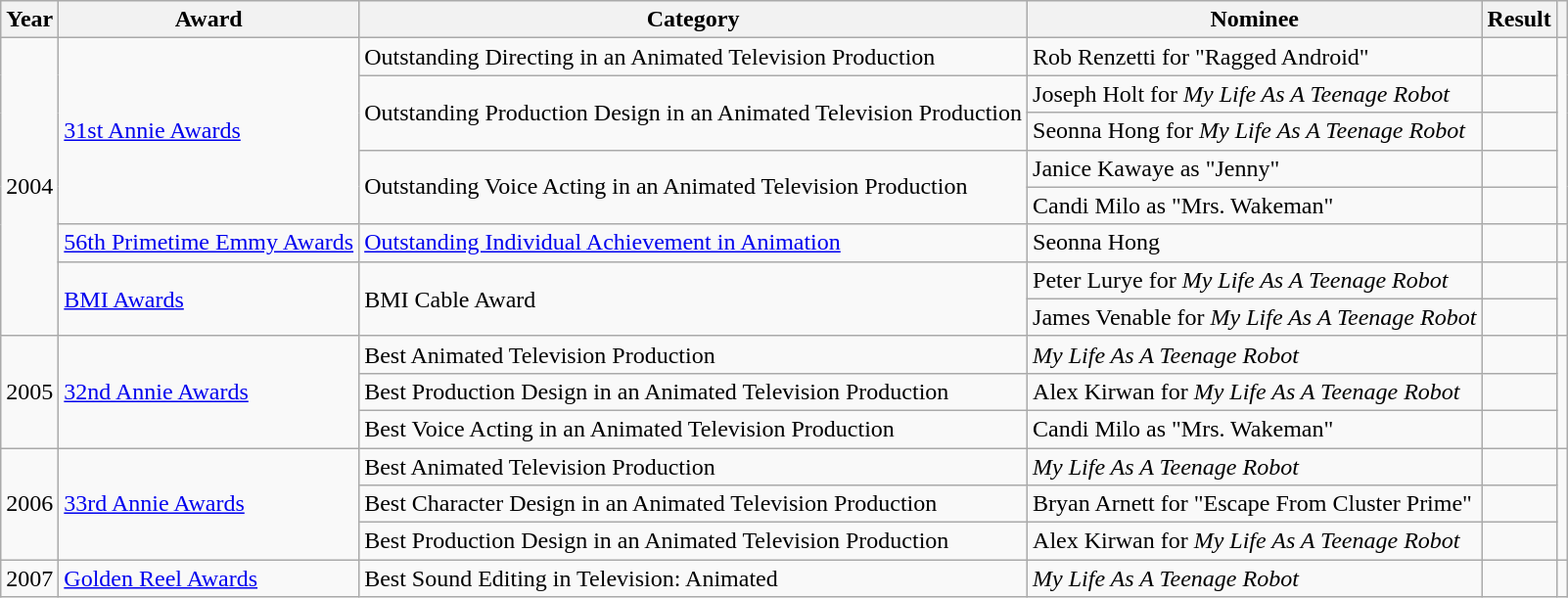<table class="wikitable sortable">
<tr>
<th>Year</th>
<th>Award</th>
<th>Category</th>
<th>Nominee</th>
<th>Result</th>
<th></th>
</tr>
<tr>
<td rowspan="8">2004</td>
<td rowspan="5"><a href='#'>31st Annie Awards</a></td>
<td>Outstanding Directing in an Animated Television Production</td>
<td>Rob Renzetti for "Ragged Android"</td>
<td></td>
<td rowspan="5" style="text-align:center;"></td>
</tr>
<tr>
<td rowspan="2">Outstanding Production Design in an Animated Television Production</td>
<td>Joseph Holt for <em>My Life As A Teenage Robot</em></td>
<td></td>
</tr>
<tr>
<td>Seonna Hong for <em>My Life As A Teenage Robot</em></td>
<td></td>
</tr>
<tr>
<td rowspan="2">Outstanding Voice Acting in an Animated Television Production</td>
<td>Janice Kawaye as "Jenny"</td>
<td></td>
</tr>
<tr>
<td>Candi Milo as "Mrs. Wakeman"</td>
<td></td>
</tr>
<tr>
<td><a href='#'>56th Primetime Emmy Awards</a></td>
<td><a href='#'>Outstanding Individual Achievement in Animation</a></td>
<td>Seonna Hong</td>
<td></td>
<td align=center></td>
</tr>
<tr>
<td rowspan="2"><a href='#'>BMI Awards</a></td>
<td rowspan="2">BMI Cable Award</td>
<td>Peter Lurye for <em>My Life As A Teenage Robot</em></td>
<td></td>
<td rowspan="2" style="text-align:center;"></td>
</tr>
<tr>
<td>James Venable for <em>My Life As A Teenage Robot</em></td>
<td></td>
</tr>
<tr>
<td rowspan="3">2005</td>
<td rowspan="3"><a href='#'>32nd Annie Awards</a></td>
<td>Best Animated Television Production</td>
<td><em>My Life As A Teenage Robot</em></td>
<td></td>
<td rowspan="3" style="text-align:center;"></td>
</tr>
<tr>
<td>Best Production Design in an Animated Television Production</td>
<td>Alex Kirwan for <em>My Life As A Teenage Robot</em></td>
<td></td>
</tr>
<tr>
<td>Best Voice Acting in an Animated Television Production</td>
<td>Candi Milo as "Mrs. Wakeman"</td>
<td></td>
</tr>
<tr>
<td rowspan="3">2006</td>
<td rowspan="3"><a href='#'>33rd Annie Awards</a></td>
<td>Best Animated Television Production</td>
<td><em>My Life As A Teenage Robot</em></td>
<td></td>
<td rowspan="3" style="text-align:center;"></td>
</tr>
<tr>
<td>Best Character Design in an Animated Television Production</td>
<td>Bryan Arnett for "Escape From Cluster Prime"</td>
<td></td>
</tr>
<tr>
<td>Best Production Design in an Animated Television Production</td>
<td>Alex Kirwan for <em>My Life As A Teenage Robot</em></td>
<td></td>
</tr>
<tr>
<td>2007</td>
<td><a href='#'>Golden Reel Awards</a></td>
<td>Best Sound Editing in Television: Animated</td>
<td><em>My Life As A Teenage Robot</em></td>
<td></td>
<td align=center></td>
</tr>
</table>
